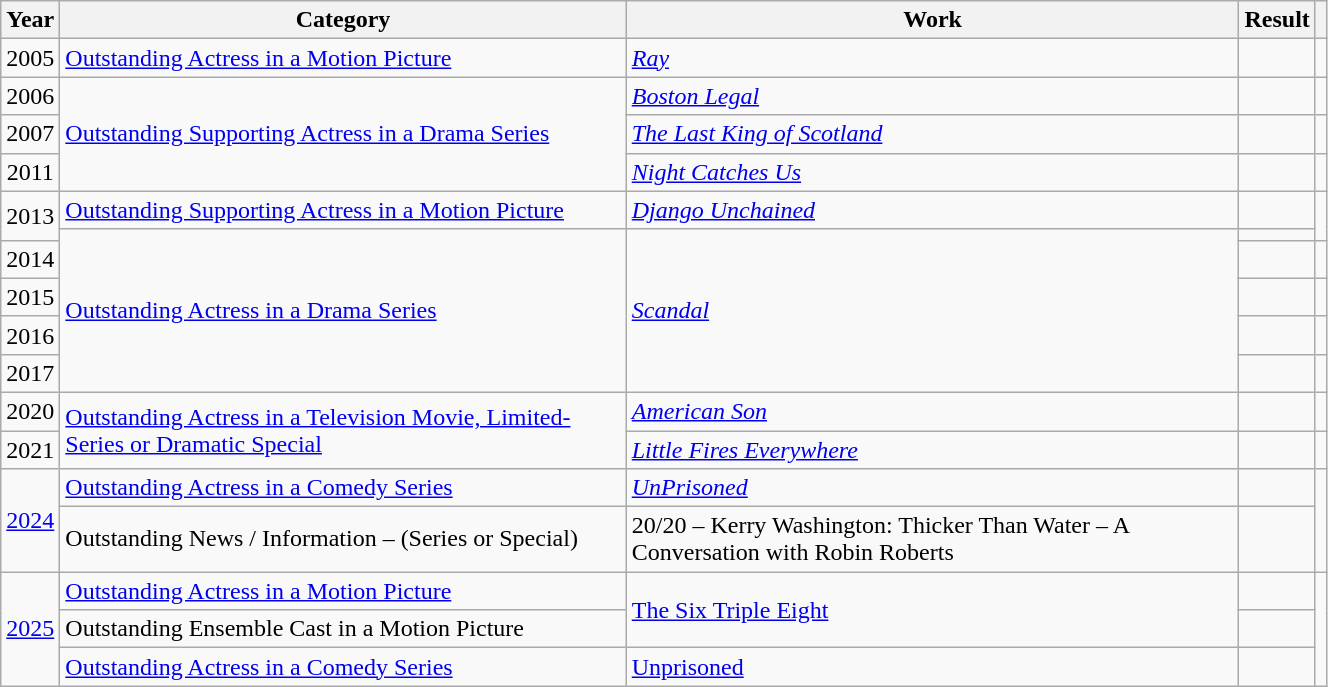<table class="wikitable sortable" width=70%>
<tr>
<th scope="col">Year</th>
<th scope="col">Category</th>
<th scope="col">Work</th>
<th scope="col">Result</th>
<th scope="col" class="unsortable"></th>
</tr>
<tr>
<td align="center">2005</td>
<td><a href='#'>Outstanding Actress in a Motion Picture</a></td>
<td><em><a href='#'>Ray</a></em></td>
<td></td>
<td></td>
</tr>
<tr>
<td align="center">2006</td>
<td rowspan=3><a href='#'>Outstanding Supporting Actress in a Drama Series</a></td>
<td><em><a href='#'>Boston Legal</a></em></td>
<td></td>
<td></td>
</tr>
<tr>
<td align="center">2007</td>
<td><em><a href='#'>The Last King of Scotland</a></em></td>
<td></td>
<td></td>
</tr>
<tr>
<td align="center">2011</td>
<td><em><a href='#'>Night Catches Us</a></em></td>
<td></td>
<td></td>
</tr>
<tr>
<td style="text-align:center;" rowspan="2">2013</td>
<td><a href='#'>Outstanding Supporting Actress in a Motion Picture</a></td>
<td><em><a href='#'>Django Unchained</a></em></td>
<td></td>
<td rowspan="2"></td>
</tr>
<tr>
<td rowspan=5><a href='#'>Outstanding Actress in a Drama Series</a></td>
<td rowspan=5><em><a href='#'>Scandal</a></em></td>
<td></td>
</tr>
<tr>
<td align="center">2014</td>
<td></td>
<td></td>
</tr>
<tr>
<td align="center">2015</td>
<td></td>
<td></td>
</tr>
<tr>
<td align="center">2016</td>
<td></td>
<td></td>
</tr>
<tr>
<td align="center">2017</td>
<td></td>
<td></td>
</tr>
<tr>
<td align="center">2020</td>
<td rowspan=2><a href='#'>Outstanding Actress in a Television Movie, Limited-Series or Dramatic Special</a></td>
<td><em><a href='#'>American Son</a></em></td>
<td></td>
<td align="center"></td>
</tr>
<tr>
<td align="center">2021</td>
<td><em><a href='#'>Little Fires Everywhere</a></em></td>
<td></td>
<td align="center"></td>
</tr>
<tr>
<td style="text-align:center;" rowspan="2"><a href='#'>2024</a></td>
<td><a href='#'>Outstanding Actress in a Comedy Series</a></td>
<td><em><a href='#'>UnPrisoned</a></em></td>
<td></td>
<td style="text-align:center;"rowspan="2"></td>
</tr>
<tr>
<td>Outstanding News / Information – (Series or Special)</td>
<td>20/20 – Kerry Washington: Thicker Than Water – A Conversation with Robin Roberts</td>
<td></td>
</tr>
<tr>
<td style="text-align:center;" rowspan="3"><a href='#'>2025</a></td>
<td><a href='#'>Outstanding Actress in a Motion Picture</a></td>
<td rowspan="2"><a href='#'>The Six Triple Eight</a></td>
<td></td>
<td rowspan="3"></td>
</tr>
<tr>
<td>Outstanding Ensemble Cast in a Motion Picture</td>
<td></td>
</tr>
<tr>
<td><a href='#'>Outstanding Actress in a Comedy Series</a></td>
<td><a href='#'>Unprisoned</a></td>
<td></td>
</tr>
</table>
